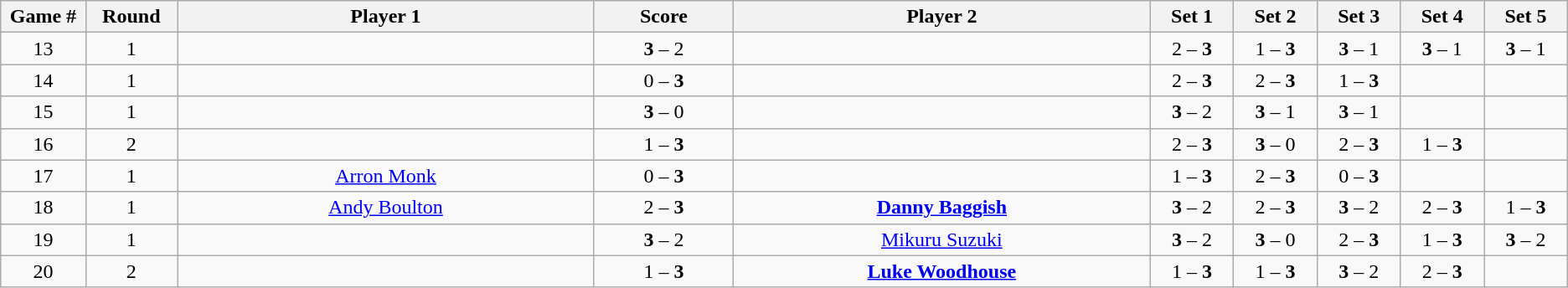<table class="wikitable">
<tr>
<th width="2%">Game #</th>
<th width="2%">Round</th>
<th width="15%">Player 1</th>
<th width="5%">Score</th>
<th width="15%">Player 2</th>
<th width="3%">Set 1</th>
<th width="3%">Set 2</th>
<th width="3%">Set 3</th>
<th width="3%">Set 4</th>
<th width="3%">Set 5</th>
</tr>
<tr style=text-align:center;">
<td>13</td>
<td>1</td>
<td></td>
<td><strong>3</strong> – 2</td>
<td> </td>
<td>2 – <strong>3</strong></td>
<td>1 – <strong>3</strong></td>
<td><strong>3</strong> – 1</td>
<td><strong>3</strong> – 1</td>
<td><strong>3</strong> – 1</td>
</tr>
<tr style=text-align:center;">
<td>14</td>
<td>1</td>
<td></td>
<td>0 – <strong>3</strong></td>
<td></td>
<td>2 – <strong>3</strong></td>
<td>2 – <strong>3</strong></td>
<td>1 – <strong>3</strong></td>
<td></td>
<td></td>
</tr>
<tr style=text-align:center;">
<td>15</td>
<td>1</td>
<td></td>
<td><strong>3</strong> – 0</td>
<td></td>
<td><strong>3</strong> – 2</td>
<td><strong>3</strong> – 1</td>
<td><strong>3</strong> – 1</td>
<td></td>
<td></td>
</tr>
<tr style=text-align:center;">
<td>16</td>
<td>2</td>
<td></td>
<td>1 – <strong>3</strong></td>
<td></td>
<td>2 – <strong>3</strong></td>
<td><strong>3</strong> – 0</td>
<td>2 – <strong>3</strong></td>
<td>1 – <strong>3</strong></td>
<td></td>
</tr>
<tr style=text-align:center;">
<td>17</td>
<td>1</td>
<td> <a href='#'>Arron Monk</a></td>
<td>0 – <strong>3</strong></td>
<td></td>
<td>1 – <strong>3</strong></td>
<td>2 – <strong>3</strong></td>
<td>0 – <strong>3</strong></td>
<td></td>
<td></td>
</tr>
<tr style=text-align:center;">
<td>18</td>
<td>1</td>
<td> <a href='#'>Andy Boulton</a></td>
<td>2 – <strong>3</strong></td>
<td><strong><a href='#'>Danny Baggish</a></strong> </td>
<td><strong>3</strong> – 2</td>
<td>2 – <strong>3</strong></td>
<td><strong>3</strong> – 2</td>
<td>2 – <strong>3</strong></td>
<td>1 – <strong>3</strong></td>
</tr>
<tr style=text-align:center;">
<td>19</td>
<td>1</td>
<td></td>
<td><strong>3</strong> – 2</td>
<td><a href='#'>Mikuru Suzuki</a> </td>
<td><strong>3</strong> – 2</td>
<td><strong>3</strong> – 0</td>
<td>2 – <strong>3</strong></td>
<td>1 – <strong>3</strong></td>
<td><strong>3</strong> – 2</td>
</tr>
<tr style=text-align:center;">
<td>20</td>
<td>2</td>
<td></td>
<td>1 – <strong>3</strong></td>
<td><strong><a href='#'>Luke Woodhouse</a></strong> </td>
<td>1 – <strong>3</strong></td>
<td>1 – <strong>3</strong></td>
<td><strong>3</strong> – 2</td>
<td>2 – <strong>3</strong></td>
<td></td>
</tr>
</table>
